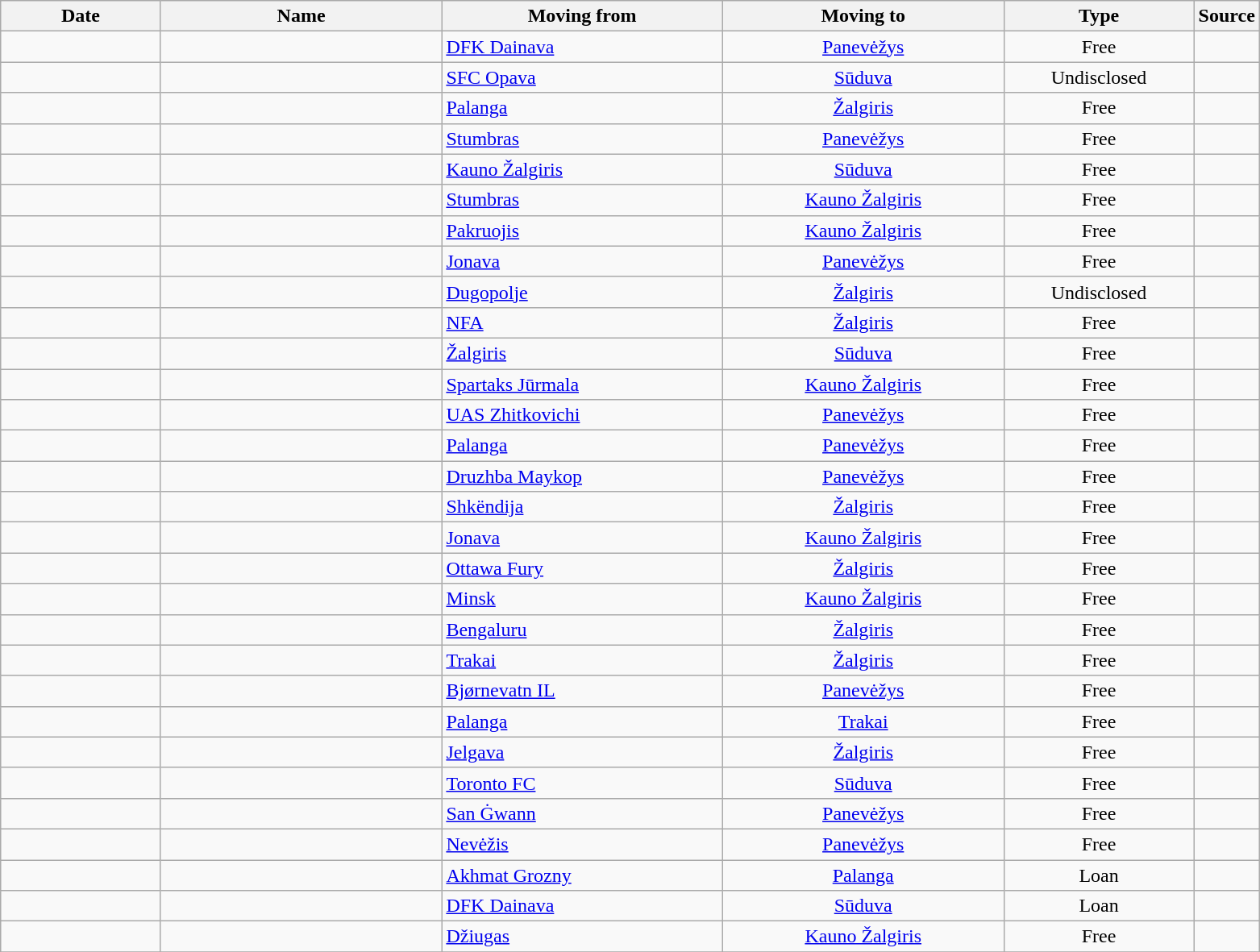<table class="wikitable sortable">
<tr>
<th style="width:125px;">Date</th>
<th style="width:225px;">Name</th>
<th style="width:225px;">Moving from</th>
<th style="width:225px;">Moving to</th>
<th style="width:150px;">Type</th>
<th style="width:20px;">Source</th>
</tr>
<tr>
<td align=center></td>
<td> </td>
<td><a href='#'>DFK Dainava</a></td>
<td align=center><a href='#'>Panevėžys</a></td>
<td align=center>Free</td>
<td align=center></td>
</tr>
<tr>
<td align=center></td>
<td> </td>
<td> <a href='#'>SFC Opava</a></td>
<td align=center><a href='#'>Sūduva</a></td>
<td align=center>Undisclosed</td>
<td align=center></td>
</tr>
<tr>
<td align=center></td>
<td> </td>
<td><a href='#'>Palanga</a></td>
<td align=center><a href='#'>Žalgiris</a></td>
<td align=center>Free</td>
<td align=center></td>
</tr>
<tr>
<td align=center></td>
<td> </td>
<td><a href='#'>Stumbras</a></td>
<td align=center><a href='#'>Panevėžys</a></td>
<td align=center>Free</td>
<td align=center></td>
</tr>
<tr>
<td align=center></td>
<td> </td>
<td><a href='#'>Kauno Žalgiris</a></td>
<td align=center><a href='#'>Sūduva</a></td>
<td align=center>Free</td>
<td align=center></td>
</tr>
<tr>
<td align=center></td>
<td> </td>
<td><a href='#'>Stumbras</a></td>
<td align=center><a href='#'>Kauno Žalgiris</a></td>
<td align=center>Free</td>
<td align=center></td>
</tr>
<tr>
<td align=center></td>
<td> </td>
<td><a href='#'>Pakruojis</a></td>
<td align=center><a href='#'>Kauno Žalgiris</a></td>
<td align=center>Free</td>
<td align=center></td>
</tr>
<tr>
<td align=center></td>
<td> </td>
<td><a href='#'>Jonava</a></td>
<td align=center><a href='#'>Panevėžys</a></td>
<td align=center>Free</td>
<td align=center></td>
</tr>
<tr>
<td align=center></td>
<td> </td>
<td> <a href='#'>Dugopolje</a></td>
<td align=center><a href='#'>Žalgiris</a></td>
<td align=center>Undisclosed</td>
<td align=center></td>
</tr>
<tr>
<td align=center></td>
<td> </td>
<td><a href='#'>NFA</a></td>
<td align=center><a href='#'>Žalgiris</a></td>
<td align=center>Free</td>
<td align=center></td>
</tr>
<tr>
<td align=center></td>
<td> </td>
<td><a href='#'>Žalgiris</a></td>
<td align=center><a href='#'>Sūduva</a></td>
<td align=center>Free</td>
<td align=center></td>
</tr>
<tr>
<td align=center></td>
<td> </td>
<td> <a href='#'>Spartaks Jūrmala</a></td>
<td align=center><a href='#'>Kauno Žalgiris</a></td>
<td align=center>Free</td>
<td align=center></td>
</tr>
<tr>
<td align=center></td>
<td> </td>
<td> <a href='#'>UAS Zhitkovichi</a></td>
<td align=center><a href='#'>Panevėžys</a></td>
<td align=center>Free</td>
<td align=center></td>
</tr>
<tr>
<td align=center></td>
<td> </td>
<td><a href='#'>Palanga</a></td>
<td align=center><a href='#'>Panevėžys</a></td>
<td align=center>Free</td>
<td align=center></td>
</tr>
<tr>
<td align=center></td>
<td> </td>
<td> <a href='#'>Druzhba Maykop</a></td>
<td align=center><a href='#'>Panevėžys</a></td>
<td align=center>Free</td>
<td align=center></td>
</tr>
<tr>
<td align=center></td>
<td> </td>
<td> <a href='#'>Shkëndija</a></td>
<td align=center><a href='#'>Žalgiris</a></td>
<td align=center>Free</td>
<td align=center></td>
</tr>
<tr>
<td align=center></td>
<td> </td>
<td><a href='#'>Jonava</a></td>
<td align=center><a href='#'>Kauno Žalgiris</a></td>
<td align=center>Free</td>
<td align=center></td>
</tr>
<tr>
<td align=center></td>
<td> </td>
<td> <a href='#'>Ottawa Fury</a></td>
<td align=center><a href='#'>Žalgiris</a></td>
<td align=center>Free</td>
<td align=center></td>
</tr>
<tr>
<td align=center></td>
<td> </td>
<td> <a href='#'>Minsk</a></td>
<td align=center><a href='#'>Kauno Žalgiris</a></td>
<td align=center>Free</td>
<td align=center></td>
</tr>
<tr>
<td align=center></td>
<td> </td>
<td> <a href='#'>Bengaluru</a></td>
<td align=center><a href='#'>Žalgiris</a></td>
<td align=center>Free</td>
<td align=center></td>
</tr>
<tr>
<td align=center></td>
<td> </td>
<td><a href='#'>Trakai</a></td>
<td align=center><a href='#'>Žalgiris</a></td>
<td align=center>Free</td>
<td align=center></td>
</tr>
<tr>
<td align=center></td>
<td> </td>
<td> <a href='#'>Bjørnevatn IL</a></td>
<td align=center><a href='#'>Panevėžys</a></td>
<td align=center>Free</td>
<td align=center></td>
</tr>
<tr>
<td align=center></td>
<td> </td>
<td><a href='#'>Palanga</a></td>
<td align=center><a href='#'>Trakai</a></td>
<td align=center>Free</td>
<td align=center></td>
</tr>
<tr>
<td align=center></td>
<td> </td>
<td> <a href='#'>Jelgava</a></td>
<td align=center><a href='#'>Žalgiris</a></td>
<td align=center>Free</td>
<td align=center></td>
</tr>
<tr>
<td align=center></td>
<td> </td>
<td> <a href='#'>Toronto FC</a></td>
<td align=center><a href='#'>Sūduva</a></td>
<td align=center>Free</td>
<td align=center></td>
</tr>
<tr>
<td align=center></td>
<td> </td>
<td> <a href='#'>San Ġwann</a></td>
<td align=center><a href='#'>Panevėžys</a></td>
<td align=center>Free</td>
<td align=center></td>
</tr>
<tr>
<td align=center></td>
<td> </td>
<td><a href='#'>Nevėžis</a></td>
<td align=center><a href='#'>Panevėžys</a></td>
<td align=center>Free</td>
<td align=center></td>
</tr>
<tr>
<td align=center></td>
<td> </td>
<td> <a href='#'>Akhmat Grozny</a></td>
<td align=center><a href='#'>Palanga</a></td>
<td align=center>Loan</td>
<td align=center></td>
</tr>
<tr>
<td align=center></td>
<td> </td>
<td><a href='#'>DFK Dainava</a></td>
<td align=center><a href='#'>Sūduva</a></td>
<td align=center>Loan</td>
<td align=center></td>
</tr>
<tr>
<td align=center></td>
<td> </td>
<td><a href='#'>Džiugas</a></td>
<td align=center><a href='#'>Kauno Žalgiris</a></td>
<td align=center>Free</td>
<td align=center></td>
</tr>
<tr>
</tr>
</table>
